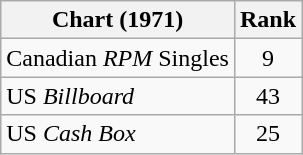<table class="wikitable sortable">
<tr>
<th align="left">Chart (1971)</th>
<th style="text-align:center;">Rank</th>
</tr>
<tr>
<td>Canadian <em>RPM</em> Singles</td>
<td style="text-align:center;">9</td>
</tr>
<tr>
<td>US <em>Billboard</em></td>
<td style="text-align:center;">43</td>
</tr>
<tr>
<td>US <em>Cash Box</em></td>
<td style="text-align:center;">25</td>
</tr>
</table>
